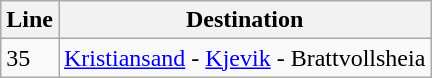<table class="wikitable">
<tr>
<th>Line</th>
<th>Destination</th>
</tr>
<tr>
<td>35</td>
<td><a href='#'>Kristiansand</a> - <a href='#'>Kjevik</a> - Brattvollsheia</td>
</tr>
</table>
